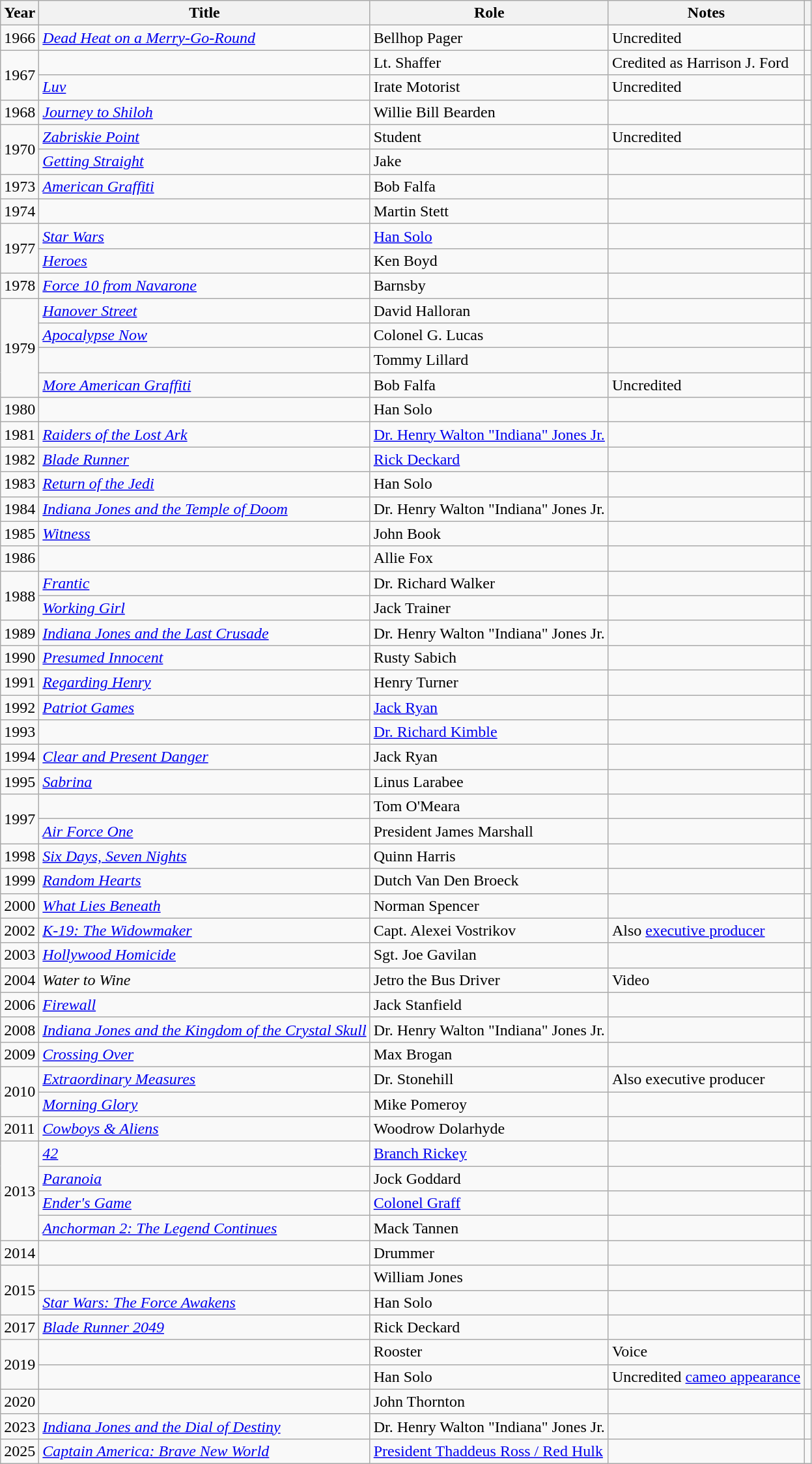<table class="wikitable sortable plainrowheaders">
<tr>
<th scope="col">Year</th>
<th scope="col">Title</th>
<th scope="col">Role</th>
<th scope="col" class="unsortable">Notes</th>
<th scope="col" class="unsortable"></th>
</tr>
<tr>
<td>1966</td>
<td><em><a href='#'>Dead Heat on a Merry-Go-Round</a></em></td>
<td>Bellhop Pager</td>
<td>Uncredited</td>
<td style="text-align:center;"></td>
</tr>
<tr>
<td rowspan="2">1967</td>
<td><em></em></td>
<td>Lt. Shaffer</td>
<td>Credited as Harrison J. Ford</td>
<td style="text-align:center;"></td>
</tr>
<tr>
<td><em><a href='#'>Luv</a></em></td>
<td>Irate Motorist</td>
<td>Uncredited</td>
<td style="text-align:center;"></td>
</tr>
<tr>
<td>1968</td>
<td><em><a href='#'>Journey to Shiloh</a></em></td>
<td>Willie Bill Bearden</td>
<td></td>
<td style="text-align:center;"></td>
</tr>
<tr>
<td rowspan="2">1970</td>
<td><em><a href='#'>Zabriskie Point</a></em></td>
<td>Student</td>
<td>Uncredited</td>
<td style="text-align:center;"></td>
</tr>
<tr>
<td><em><a href='#'>Getting Straight</a></em></td>
<td>Jake</td>
<td></td>
<td style="text-align:center;"></td>
</tr>
<tr>
<td>1973</td>
<td><em><a href='#'>American Graffiti</a></em></td>
<td>Bob Falfa</td>
<td></td>
<td style="text-align:center;"></td>
</tr>
<tr>
<td>1974</td>
<td><em></em></td>
<td>Martin Stett</td>
<td></td>
<td style="text-align:center;"></td>
</tr>
<tr>
<td rowspan="2">1977</td>
<td><em><a href='#'>Star Wars</a></em></td>
<td><a href='#'>Han Solo</a></td>
<td></td>
<td style="text-align:center;"></td>
</tr>
<tr>
<td><em><a href='#'>Heroes</a></em></td>
<td>Ken Boyd</td>
<td></td>
<td style="text-align:center;"></td>
</tr>
<tr>
<td>1978</td>
<td><em><a href='#'>Force 10 from Navarone</a></em></td>
<td>Barnsby</td>
<td></td>
<td style="text-align:center;"></td>
</tr>
<tr>
<td rowspan="4">1979</td>
<td><em><a href='#'>Hanover Street</a></em></td>
<td>David Halloran</td>
<td></td>
<td style="text-align:center;"></td>
</tr>
<tr>
<td><em><a href='#'>Apocalypse Now</a></em></td>
<td>Colonel G. Lucas</td>
<td></td>
<td style="text-align:center;"></td>
</tr>
<tr>
<td><em></em></td>
<td>Tommy Lillard</td>
<td></td>
<td style="text-align:center;"></td>
</tr>
<tr>
<td><em><a href='#'>More American Graffiti</a></em></td>
<td>Bob Falfa</td>
<td>Uncredited</td>
<td style="text-align:center;"></td>
</tr>
<tr>
<td>1980</td>
<td></td>
<td>Han Solo</td>
<td></td>
<td style="text-align:center;"></td>
</tr>
<tr>
<td>1981</td>
<td><em><a href='#'>Raiders of the Lost Ark</a></em></td>
<td><a href='#'>Dr. Henry Walton "Indiana" Jones Jr.</a></td>
<td></td>
<td style="text-align:center;"></td>
</tr>
<tr>
<td>1982</td>
<td><em><a href='#'>Blade Runner</a></em></td>
<td><a href='#'>Rick Deckard</a></td>
<td></td>
<td style="text-align:center;"></td>
</tr>
<tr>
<td>1983</td>
<td><em><a href='#'>Return of the Jedi</a></em></td>
<td>Han Solo</td>
<td></td>
<td style="text-align:center;"></td>
</tr>
<tr>
<td>1984</td>
<td><em><a href='#'>Indiana Jones and the Temple of Doom</a></em></td>
<td>Dr. Henry Walton "Indiana" Jones Jr.</td>
<td></td>
<td></td>
</tr>
<tr>
<td>1985</td>
<td><em><a href='#'>Witness</a></em></td>
<td>John Book</td>
<td></td>
<td style="text-align:center;"></td>
</tr>
<tr>
<td>1986</td>
<td><em></em></td>
<td>Allie Fox</td>
<td></td>
<td style="text-align:center;"></td>
</tr>
<tr>
<td rowspan="2">1988</td>
<td><em><a href='#'>Frantic</a></em></td>
<td>Dr. Richard Walker</td>
<td></td>
<td style="text-align:center;"></td>
</tr>
<tr>
<td><em><a href='#'>Working Girl</a></em></td>
<td>Jack Trainer</td>
<td></td>
<td style="text-align:center;"></td>
</tr>
<tr>
<td>1989</td>
<td><em><a href='#'>Indiana Jones and the Last Crusade</a></em></td>
<td>Dr. Henry Walton "Indiana" Jones Jr.</td>
<td></td>
<td style="text-align:center;"></td>
</tr>
<tr>
<td>1990</td>
<td><em><a href='#'>Presumed Innocent</a></em></td>
<td>Rusty Sabich</td>
<td></td>
<td style="text-align:center;"></td>
</tr>
<tr>
<td>1991</td>
<td><em><a href='#'>Regarding Henry</a></em></td>
<td>Henry Turner</td>
<td></td>
<td></td>
</tr>
<tr>
<td>1992</td>
<td><em><a href='#'>Patriot Games</a></em></td>
<td><a href='#'>Jack Ryan</a></td>
<td></td>
<td style="text-align:center;"></td>
</tr>
<tr>
<td>1993</td>
<td><em></em></td>
<td><a href='#'>Dr. Richard Kimble</a></td>
<td></td>
<td style="text-align:center;"></td>
</tr>
<tr>
<td>1994</td>
<td><em><a href='#'>Clear and Present Danger</a></em></td>
<td>Jack Ryan</td>
<td></td>
<td style="text-align:center;"></td>
</tr>
<tr>
<td>1995</td>
<td><em><a href='#'>Sabrina</a></em></td>
<td>Linus Larabee</td>
<td></td>
<td style="text-align:center;"></td>
</tr>
<tr>
<td rowspan="2">1997</td>
<td><em></em></td>
<td>Tom O'Meara</td>
<td></td>
<td style="text-align:center;"></td>
</tr>
<tr>
<td><em><a href='#'>Air Force One</a></em></td>
<td>President James Marshall</td>
<td></td>
<td style="text-align:center;"></td>
</tr>
<tr>
<td>1998</td>
<td><em><a href='#'>Six Days, Seven Nights</a></em></td>
<td>Quinn Harris</td>
<td></td>
<td></td>
</tr>
<tr>
<td>1999</td>
<td><em><a href='#'>Random Hearts</a></em></td>
<td>Dutch Van Den Broeck</td>
<td></td>
<td></td>
</tr>
<tr>
<td>2000</td>
<td><em><a href='#'>What Lies Beneath</a></em></td>
<td>Norman Spencer</td>
<td></td>
<td></td>
</tr>
<tr>
<td>2002</td>
<td><em><a href='#'>K-19: The Widowmaker</a></em></td>
<td>Capt. Alexei Vostrikov</td>
<td>Also <a href='#'>executive producer</a></td>
<td></td>
</tr>
<tr>
<td>2003</td>
<td><em><a href='#'>Hollywood Homicide</a></em></td>
<td>Sgt. Joe Gavilan</td>
<td></td>
<td></td>
</tr>
<tr>
<td>2004</td>
<td><em>Water to Wine</em></td>
<td>Jetro the Bus Driver</td>
<td>Video</td>
<td></td>
</tr>
<tr>
<td>2006</td>
<td><em><a href='#'>Firewall</a></em></td>
<td>Jack Stanfield</td>
<td></td>
<td></td>
</tr>
<tr>
<td>2008</td>
<td><em><a href='#'>Indiana Jones and the Kingdom of the Crystal Skull</a></em></td>
<td>Dr. Henry Walton "Indiana" Jones Jr.</td>
<td></td>
<td></td>
</tr>
<tr>
<td>2009</td>
<td><em><a href='#'>Crossing Over</a></em></td>
<td>Max Brogan</td>
<td></td>
<td></td>
</tr>
<tr>
<td rowspan="2">2010</td>
<td><em><a href='#'>Extraordinary Measures</a></em></td>
<td>Dr. Stonehill</td>
<td>Also executive producer</td>
<td></td>
</tr>
<tr>
<td><em><a href='#'>Morning Glory</a></em></td>
<td>Mike Pomeroy</td>
<td></td>
<td></td>
</tr>
<tr>
<td>2011</td>
<td><em><a href='#'>Cowboys & Aliens</a></em></td>
<td>Woodrow Dolarhyde</td>
<td></td>
<td></td>
</tr>
<tr>
<td rowspan="4">2013</td>
<td><em><a href='#'>42</a></em></td>
<td><a href='#'>Branch Rickey</a></td>
<td></td>
<td style="text-align:center;"></td>
</tr>
<tr>
<td><em><a href='#'>Paranoia</a></em></td>
<td>Jock Goddard</td>
<td></td>
<td></td>
</tr>
<tr>
<td><em><a href='#'>Ender's Game</a></em></td>
<td><a href='#'>Colonel Graff</a></td>
<td></td>
<td></td>
</tr>
<tr>
<td><em><a href='#'>Anchorman 2: The Legend Continues</a></em></td>
<td>Mack Tannen</td>
<td></td>
<td></td>
</tr>
<tr>
<td>2014</td>
<td></td>
<td>Drummer</td>
<td></td>
<td style="text-align:center;"></td>
</tr>
<tr>
<td rowspan="2">2015</td>
<td></td>
<td>William Jones</td>
<td></td>
<td style="text-align:center;"></td>
</tr>
<tr>
<td><em><a href='#'>Star Wars: The Force Awakens</a></em></td>
<td>Han Solo</td>
<td></td>
<td style="text-align:center;"></td>
</tr>
<tr>
<td>2017</td>
<td><em><a href='#'>Blade Runner 2049</a></em></td>
<td>Rick Deckard</td>
<td></td>
<td style="text-align:center;"></td>
</tr>
<tr>
<td rowspan="2">2019</td>
<td></td>
<td>Rooster</td>
<td>Voice</td>
<td style="text-align:center;"></td>
</tr>
<tr>
<td></td>
<td>Han Solo</td>
<td>Uncredited <a href='#'>cameo appearance</a></td>
<td style="text-align:center;"></td>
</tr>
<tr>
<td>2020</td>
<td></td>
<td>John Thornton</td>
<td></td>
<td style="text-align:center;"></td>
</tr>
<tr>
<td>2023</td>
<td><em><a href='#'>Indiana Jones and the Dial of Destiny</a></em></td>
<td>Dr. Henry Walton "Indiana" Jones Jr.</td>
<td></td>
<td style="text-align:center;"></td>
</tr>
<tr>
<td>2025</td>
<td><em><a href='#'>Captain America: Brave New World</a></em></td>
<td><a href='#'>President Thaddeus Ross / Red Hulk</a></td>
<td></td>
<td style="text-align:center;"></td>
</tr>
</table>
